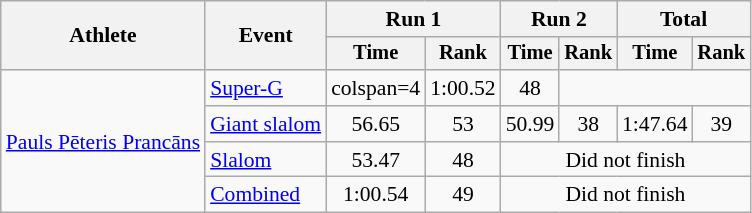<table class="wikitable" style="font-size:90%">
<tr>
<th rowspan=2>Athlete</th>
<th rowspan=2>Event</th>
<th colspan=2>Run 1</th>
<th colspan=2>Run 2</th>
<th colspan=2>Total</th>
</tr>
<tr style="font-size:95%">
<th>Time</th>
<th>Rank</th>
<th>Time</th>
<th>Rank</th>
<th>Time</th>
<th>Rank</th>
</tr>
<tr align=center>
<td align="left" rowspan="4"><a href='#'>Pauls Pēteris Prancāns</a></td>
<td align="left"><a href='#'>Super-G</a></td>
<td>colspan=4</td>
<td>1:00.52</td>
<td>48</td>
</tr>
<tr align=center>
<td align="left"><a href='#'>Giant slalom</a></td>
<td>56.65</td>
<td>53</td>
<td>50.99</td>
<td>38</td>
<td>1:47.64</td>
<td>39</td>
</tr>
<tr align=center>
<td align="left"><a href='#'>Slalom</a></td>
<td>53.47</td>
<td>48</td>
<td colspan=4>Did not finish</td>
</tr>
<tr align=center>
<td align="left"><a href='#'>Combined</a></td>
<td>1:00.54</td>
<td>49</td>
<td colspan=4>Did not finish</td>
</tr>
</table>
